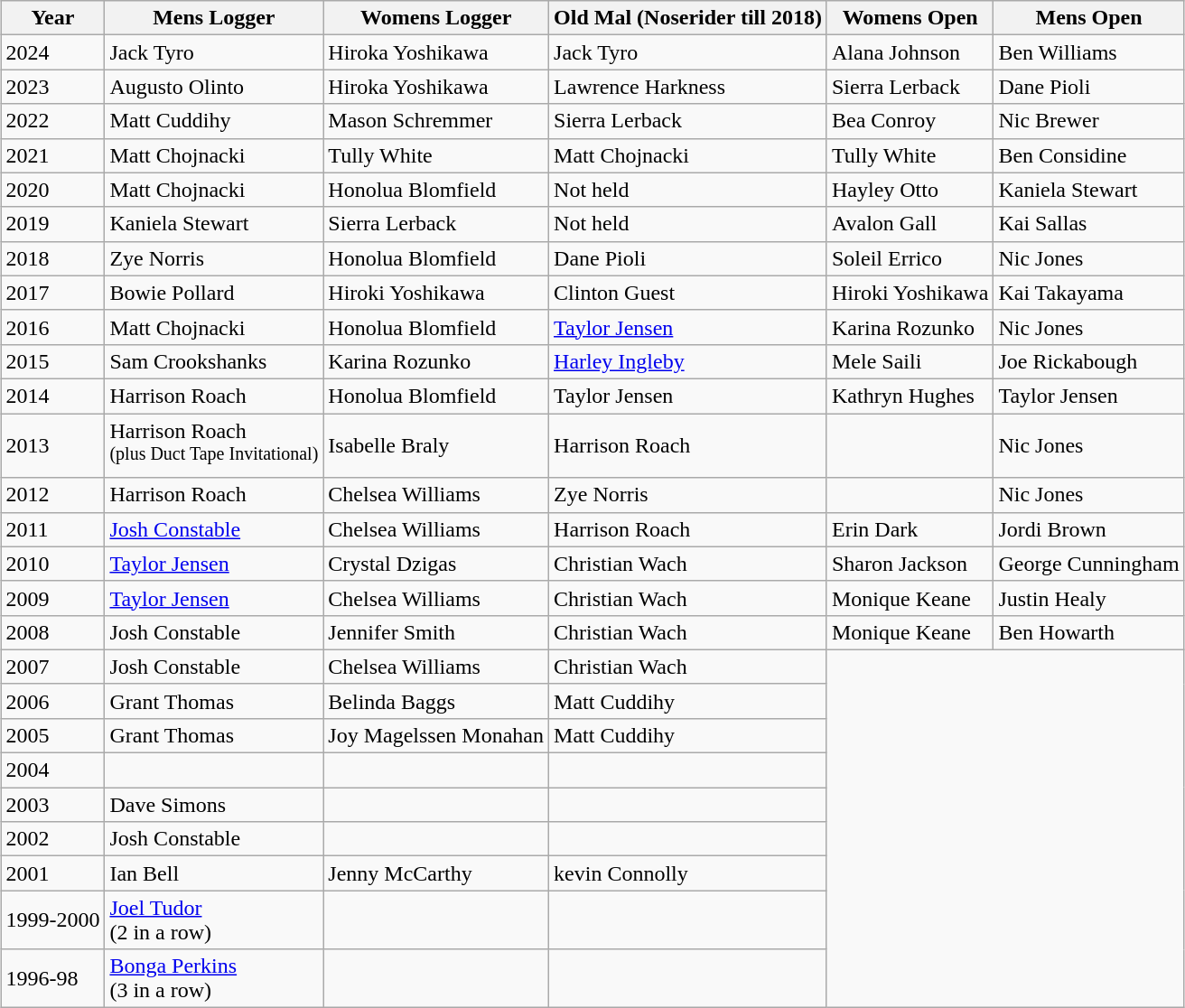<table class="wikitable" style="margin:1em auto;">
<tr>
<th>Year</th>
<th>Mens Logger</th>
<th>Womens Logger</th>
<th>Old Mal (Noserider till 2018)</th>
<th>Womens Open</th>
<th>Mens Open</th>
</tr>
<tr>
<td>2024</td>
<td>Jack Tyro</td>
<td>Hiroka Yoshikawa</td>
<td>Jack Tyro</td>
<td>Alana Johnson</td>
<td>Ben Williams</td>
</tr>
<tr>
<td>2023</td>
<td>Augusto Olinto</td>
<td>Hiroka Yoshikawa</td>
<td>Lawrence Harkness</td>
<td>Sierra Lerback</td>
<td>Dane Pioli</td>
</tr>
<tr>
<td>2022</td>
<td>Matt Cuddihy</td>
<td>Mason Schremmer</td>
<td>Sierra Lerback</td>
<td>Bea Conroy</td>
<td>Nic Brewer</td>
</tr>
<tr>
<td>2021</td>
<td>Matt Chojnacki</td>
<td>Tully White</td>
<td>Matt Chojnacki</td>
<td>Tully White</td>
<td>Ben Considine</td>
</tr>
<tr>
<td>2020</td>
<td>Matt Chojnacki</td>
<td>Honolua Blomfield</td>
<td>Not held</td>
<td>Hayley Otto</td>
<td>Kaniela Stewart</td>
</tr>
<tr>
<td>2019</td>
<td>Kaniela Stewart</td>
<td>Sierra Lerback</td>
<td>Not held</td>
<td>Avalon Gall</td>
<td>Kai Sallas</td>
</tr>
<tr>
<td>2018</td>
<td>Zye Norris</td>
<td>Honolua Blomfield</td>
<td>Dane Pioli</td>
<td>Soleil Errico</td>
<td>Nic Jones</td>
</tr>
<tr>
<td>2017</td>
<td>Bowie Pollard</td>
<td>Hiroki Yoshikawa</td>
<td>Clinton Guest</td>
<td>Hiroki Yoshikawa</td>
<td>Kai Takayama</td>
</tr>
<tr>
<td>2016</td>
<td>Matt Chojnacki</td>
<td>Honolua Blomfield</td>
<td><a href='#'>Taylor Jensen</a></td>
<td>Karina Rozunko</td>
<td>Nic Jones</td>
</tr>
<tr>
<td>2015</td>
<td>Sam Crookshanks</td>
<td>Karina Rozunko</td>
<td><a href='#'>Harley Ingleby</a></td>
<td>Mele Saili</td>
<td>Joe Rickabough</td>
</tr>
<tr>
<td>2014</td>
<td>Harrison Roach</td>
<td>Honolua Blomfield</td>
<td>Taylor Jensen</td>
<td>Kathryn Hughes</td>
<td>Taylor Jensen</td>
</tr>
<tr>
<td>2013</td>
<td>Harrison Roach<br><sup>(plus Duct Tape Invitational)</sup></td>
<td>Isabelle Braly</td>
<td>Harrison Roach</td>
<td></td>
<td>Nic Jones</td>
</tr>
<tr>
<td>2012</td>
<td>Harrison Roach</td>
<td>Chelsea Williams</td>
<td>Zye Norris</td>
<td></td>
<td>Nic Jones</td>
</tr>
<tr>
<td>2011</td>
<td><a href='#'>Josh Constable</a></td>
<td>Chelsea Williams</td>
<td>Harrison Roach</td>
<td>Erin Dark</td>
<td>Jordi Brown</td>
</tr>
<tr>
<td>2010</td>
<td><a href='#'>Taylor Jensen</a></td>
<td>Crystal Dzigas</td>
<td>Christian Wach</td>
<td>Sharon Jackson</td>
<td>George Cunningham</td>
</tr>
<tr>
<td>2009</td>
<td><a href='#'>Taylor Jensen</a></td>
<td>Chelsea Williams</td>
<td>Christian Wach</td>
<td>Monique Keane</td>
<td>Justin Healy</td>
</tr>
<tr>
<td>2008</td>
<td>Josh Constable</td>
<td>Jennifer Smith</td>
<td>Christian Wach</td>
<td>Monique Keane</td>
<td>Ben Howarth</td>
</tr>
<tr>
<td>2007</td>
<td>Josh Constable</td>
<td>Chelsea Williams</td>
<td>Christian Wach</td>
</tr>
<tr>
<td>2006</td>
<td>Grant Thomas</td>
<td>Belinda Baggs</td>
<td>Matt Cuddihy</td>
</tr>
<tr>
<td>2005</td>
<td>Grant Thomas</td>
<td>Joy Magelssen Monahan</td>
<td>Matt Cuddihy</td>
</tr>
<tr>
<td>2004</td>
<td></td>
<td></td>
<td></td>
</tr>
<tr>
<td>2003</td>
<td>Dave Simons</td>
<td></td>
<td></td>
</tr>
<tr>
<td>2002</td>
<td>Josh Constable</td>
<td></td>
<td></td>
</tr>
<tr>
<td>2001</td>
<td>Ian Bell</td>
<td>Jenny McCarthy</td>
<td>kevin Connolly</td>
</tr>
<tr>
<td>1999-2000</td>
<td><a href='#'>Joel Tudor</a><br>(2 in a row)</td>
<td></td>
<td></td>
</tr>
<tr>
<td>1996-98</td>
<td><a href='#'>Bonga Perkins</a><br>(3 in a row)</td>
<td></td>
<td></td>
</tr>
</table>
